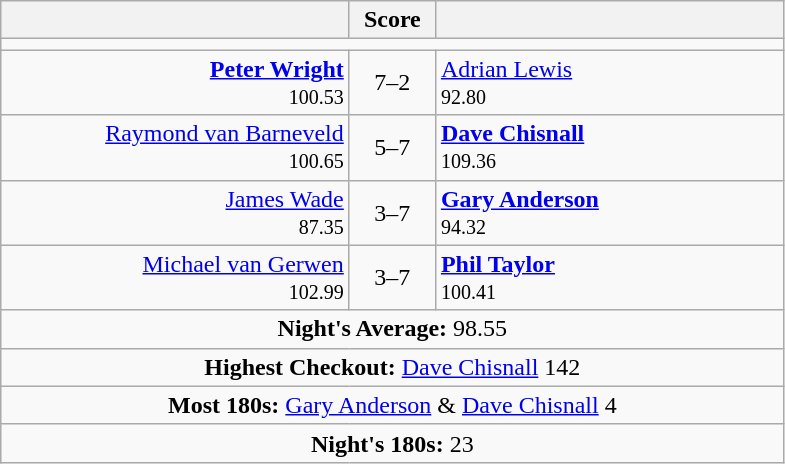<table class=wikitable style="text-align:center">
<tr>
<th width=225></th>
<th width=50>Score</th>
<th width=225></th>
</tr>
<tr align=center>
<td colspan="3"></td>
</tr>
<tr align=left>
<td align=right><strong><a href='#'>Peter Wright</a></strong>  <br><small><span>100.53</span></small></td>
<td align=center>7–2</td>
<td> <a href='#'>Adrian Lewis</a> <br><small><span>92.80</span></small></td>
</tr>
<tr align=left>
<td align=right><a href='#'>Raymond van Barneveld</a>  <br><small><span>100.65</span></small></td>
<td align=center>5–7</td>
<td> <strong><a href='#'>Dave Chisnall</a></strong> <br><small><span>109.36</span></small></td>
</tr>
<tr align=left>
<td align=right><a href='#'>James Wade</a> <br><small><span>87.35</span></small></td>
<td align=center>3–7</td>
<td> <strong><a href='#'>Gary Anderson</a></strong><br><small><span>94.32</span></small></td>
</tr>
<tr align=left>
<td align=right><a href='#'>Michael van Gerwen</a> <br><small><span>102.99</span></small></td>
<td align=center>3–7</td>
<td> <strong><a href='#'>Phil Taylor</a></strong><br><small><span>100.41</span></small></td>
</tr>
<tr align=center>
<td colspan="3"><strong>Night's Average:</strong> 98.55</td>
</tr>
<tr align=center>
<td colspan="3"><strong>Highest Checkout:</strong>  <a href='#'>Dave Chisnall</a> 142</td>
</tr>
<tr align=center>
<td colspan="3"><strong>Most 180s:</strong>  <a href='#'>Gary Anderson</a> &   <a href='#'>Dave Chisnall</a> 4</td>
</tr>
<tr align=center>
<td colspan="3"><strong>Night's 180s:</strong> 23</td>
</tr>
</table>
